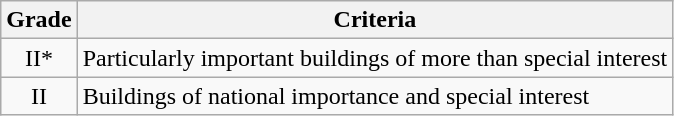<table class="wikitable">
<tr>
<th>Grade</th>
<th>Criteria</th>
</tr>
<tr>
<td align="center" >II*</td>
<td>Particularly important buildings of more than special interest</td>
</tr>
<tr>
<td align="center" >II</td>
<td>Buildings of national importance and special interest</td>
</tr>
</table>
